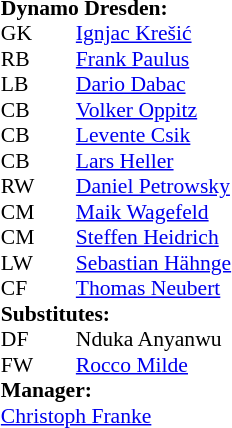<table style="font-size: 90%" cellspacing="0" cellpadding="0" align=center>
<tr>
<td colspan="4"><strong>Dynamo Dresden:</strong></td>
</tr>
<tr>
<th width=25></th>
<th width=25></th>
</tr>
<tr>
<td>GK</td>
<td></td>
<td> <a href='#'>Ignjac Krešić</a></td>
</tr>
<tr>
<td>RB</td>
<td></td>
<td> <a href='#'>Frank Paulus</a></td>
</tr>
<tr>
<td>LB</td>
<td></td>
<td> <a href='#'>Dario Dabac</a></td>
</tr>
<tr>
<td>CB</td>
<td></td>
<td> <a href='#'>Volker Oppitz</a></td>
</tr>
<tr>
<td>CB</td>
<td></td>
<td> <a href='#'>Levente Csik</a></td>
</tr>
<tr>
<td>CB</td>
<td></td>
<td> <a href='#'>Lars Heller</a></td>
<td></td>
</tr>
<tr>
<td>RW</td>
<td></td>
<td> <a href='#'>Daniel Petrowsky</a></td>
<td></td>
<td></td>
</tr>
<tr>
<td>CM</td>
<td></td>
<td> <a href='#'>Maik Wagefeld</a></td>
<td></td>
</tr>
<tr>
<td>CM</td>
<td></td>
<td> <a href='#'>Steffen Heidrich</a></td>
<td></td>
</tr>
<tr>
<td>LW</td>
<td></td>
<td> <a href='#'>Sebastian Hähnge</a></td>
<td></td>
</tr>
<tr>
<td>CF</td>
<td></td>
<td> <a href='#'>Thomas Neubert</a></td>
<td></td>
<td></td>
</tr>
<tr>
<td colspan=3><strong>Substitutes:</strong></td>
</tr>
<tr>
<td>DF</td>
<td></td>
<td> Nduka Anyanwu</td>
<td></td>
<td></td>
</tr>
<tr>
<td>FW</td>
<td></td>
<td> <a href='#'>Rocco Milde</a></td>
<td></td>
<td></td>
</tr>
<tr>
<td colspan=3><strong>Manager:</strong></td>
</tr>
<tr>
<td colspan=4> <a href='#'>Christoph Franke</a></td>
</tr>
</table>
